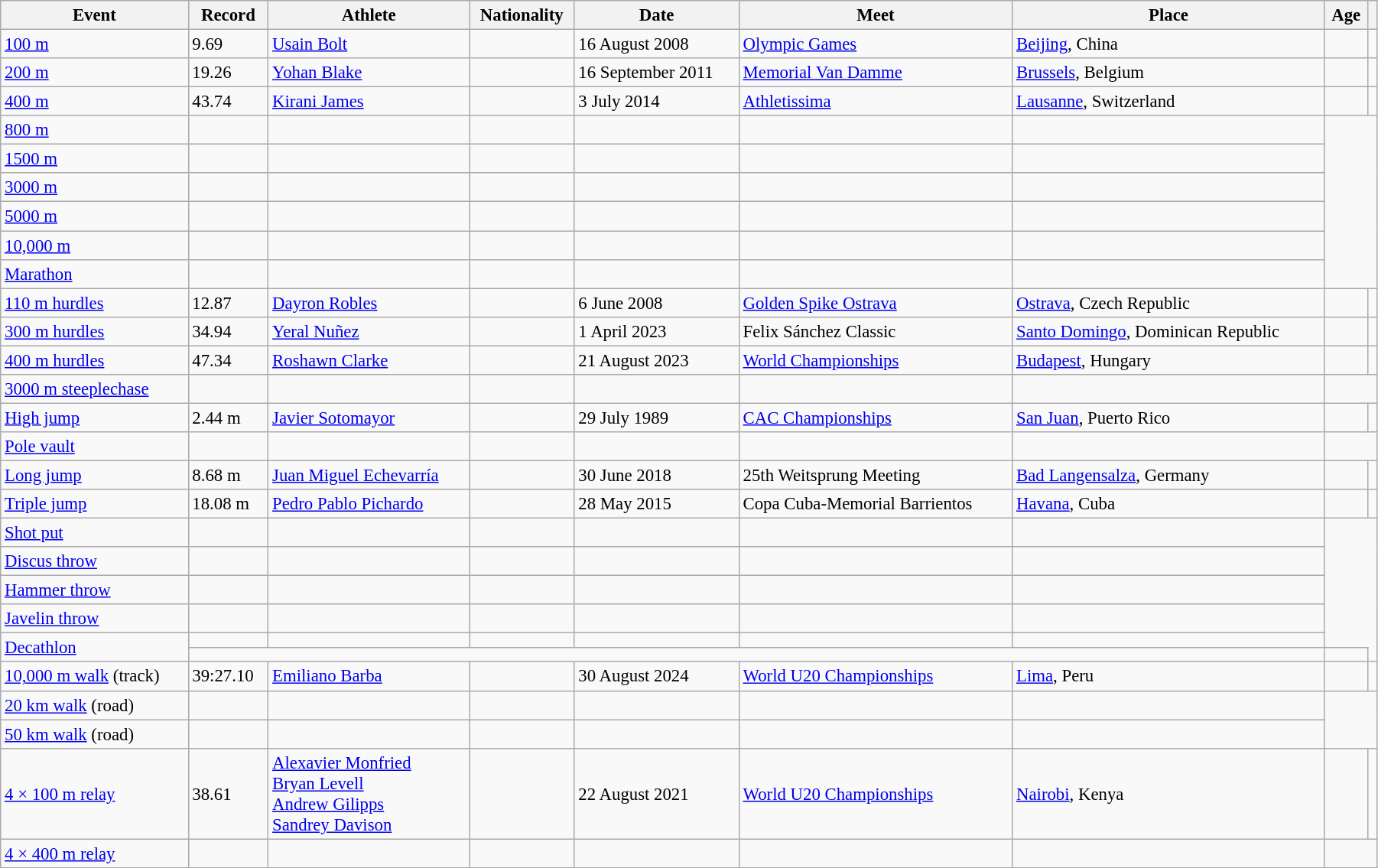<table class="wikitable" style="font-size:95%; width: 95%;">
<tr>
<th>Event</th>
<th>Record</th>
<th>Athlete</th>
<th>Nationality</th>
<th>Date</th>
<th>Meet</th>
<th>Place</th>
<th>Age</th>
<th></th>
</tr>
<tr>
<td><a href='#'>100 m</a></td>
<td>9.69 </td>
<td><a href='#'>Usain Bolt</a></td>
<td></td>
<td>16 August 2008</td>
<td><a href='#'>Olympic Games</a></td>
<td><a href='#'>Beijing</a>, China</td>
<td></td>
<td></td>
</tr>
<tr>
<td><a href='#'>200 m</a></td>
<td>19.26 </td>
<td><a href='#'>Yohan Blake</a></td>
<td></td>
<td>16 September 2011</td>
<td><a href='#'>Memorial Van Damme</a></td>
<td><a href='#'>Brussels</a>, Belgium</td>
<td></td>
<td></td>
</tr>
<tr>
<td><a href='#'>400 m</a></td>
<td>43.74</td>
<td><a href='#'>Kirani James</a></td>
<td></td>
<td>3 July 2014</td>
<td><a href='#'>Athletissima</a></td>
<td><a href='#'>Lausanne</a>, Switzerland</td>
<td></td>
<td></td>
</tr>
<tr>
<td><a href='#'>800 m</a></td>
<td></td>
<td></td>
<td></td>
<td></td>
<td></td>
<td></td>
</tr>
<tr>
<td><a href='#'>1500 m</a></td>
<td></td>
<td></td>
<td></td>
<td></td>
<td></td>
<td></td>
</tr>
<tr>
<td><a href='#'>3000 m</a></td>
<td></td>
<td></td>
<td></td>
<td></td>
<td></td>
<td></td>
</tr>
<tr>
<td><a href='#'>5000 m</a></td>
<td></td>
<td></td>
<td></td>
<td></td>
<td></td>
<td></td>
</tr>
<tr>
<td><a href='#'>10,000 m</a></td>
<td></td>
<td></td>
<td></td>
<td></td>
<td></td>
<td></td>
</tr>
<tr>
<td><a href='#'>Marathon</a></td>
<td></td>
<td></td>
<td></td>
<td></td>
<td></td>
<td></td>
</tr>
<tr>
<td><a href='#'>110 m hurdles</a></td>
<td>12.87 </td>
<td><a href='#'>Dayron Robles</a></td>
<td></td>
<td>6 June 2008</td>
<td><a href='#'>Golden Spike Ostrava</a></td>
<td><a href='#'>Ostrava</a>, Czech Republic</td>
<td></td>
<td></td>
</tr>
<tr>
<td><a href='#'>300 m hurdles</a></td>
<td>34.94</td>
<td><a href='#'>Yeral Nuñez</a></td>
<td></td>
<td>1 April 2023</td>
<td>Felix Sánchez Classic</td>
<td><a href='#'>Santo Domingo</a>, Dominican Republic</td>
<td></td>
<td></td>
</tr>
<tr>
<td><a href='#'>400 m hurdles</a></td>
<td>47.34</td>
<td><a href='#'>Roshawn Clarke</a></td>
<td></td>
<td>21 August 2023</td>
<td><a href='#'>World Championships</a></td>
<td><a href='#'>Budapest</a>, Hungary</td>
<td></td>
<td></td>
</tr>
<tr>
<td><a href='#'>3000 m steeplechase</a></td>
<td></td>
<td></td>
<td></td>
<td></td>
<td></td>
<td></td>
</tr>
<tr>
<td><a href='#'>High jump</a></td>
<td>2.44 m</td>
<td><a href='#'>Javier Sotomayor</a></td>
<td></td>
<td>29 July 1989</td>
<td><a href='#'>CAC Championships</a></td>
<td><a href='#'>San Juan</a>, Puerto Rico</td>
<td></td>
<td></td>
</tr>
<tr>
<td><a href='#'>Pole vault</a></td>
<td></td>
<td></td>
<td></td>
<td></td>
<td></td>
<td></td>
</tr>
<tr>
<td><a href='#'>Long jump</a></td>
<td>8.68 m </td>
<td><a href='#'>Juan Miguel Echevarría</a></td>
<td></td>
<td>30 June 2018</td>
<td>25th Weitsprung Meeting</td>
<td><a href='#'>Bad Langensalza</a>, Germany</td>
<td></td>
<td></td>
</tr>
<tr>
<td><a href='#'>Triple jump</a></td>
<td>18.08 m </td>
<td><a href='#'>Pedro Pablo Pichardo</a></td>
<td></td>
<td>28 May 2015</td>
<td>Copa Cuba-Memorial Barrientos</td>
<td><a href='#'>Havana</a>, Cuba</td>
<td></td>
<td></td>
</tr>
<tr>
<td><a href='#'>Shot put</a></td>
<td></td>
<td></td>
<td></td>
<td></td>
<td></td>
<td></td>
</tr>
<tr>
<td><a href='#'>Discus throw</a></td>
<td></td>
<td></td>
<td></td>
<td></td>
<td></td>
<td></td>
</tr>
<tr>
<td><a href='#'>Hammer throw</a></td>
<td></td>
<td></td>
<td></td>
<td></td>
<td></td>
<td></td>
</tr>
<tr>
<td><a href='#'>Javelin throw</a></td>
<td></td>
<td></td>
<td></td>
<td></td>
<td></td>
<td></td>
</tr>
<tr>
<td rowspan=2><a href='#'>Decathlon</a></td>
<td></td>
<td></td>
<td></td>
<td></td>
<td></td>
<td></td>
</tr>
<tr>
<td colspan=6></td>
<td></td>
</tr>
<tr>
<td><a href='#'>10,000 m walk</a> (track)</td>
<td>39:27.10</td>
<td><a href='#'>Emiliano Barba</a></td>
<td></td>
<td>30 August 2024</td>
<td><a href='#'>World U20 Championships</a></td>
<td><a href='#'>Lima</a>, Peru</td>
<td></td>
<td></td>
</tr>
<tr>
<td><a href='#'>20 km walk</a> (road)</td>
<td></td>
<td></td>
<td></td>
<td></td>
<td></td>
<td></td>
</tr>
<tr>
<td><a href='#'>50 km walk</a> (road)</td>
<td></td>
<td></td>
<td></td>
<td></td>
<td></td>
<td></td>
</tr>
<tr>
<td><a href='#'>4 × 100 m relay</a></td>
<td>38.61 </td>
<td><a href='#'>Alexavier Monfried</a><br><a href='#'>Bryan Levell</a><br><a href='#'>Andrew Gilipps</a><br><a href='#'>Sandrey Davison</a></td>
<td></td>
<td>22 August 2021</td>
<td><a href='#'>World U20 Championships</a></td>
<td><a href='#'>Nairobi</a>, Kenya</td>
<td><br><br><br></td>
<td></td>
</tr>
<tr>
<td><a href='#'>4 × 400 m relay</a></td>
<td></td>
<td></td>
<td></td>
<td></td>
<td></td>
<td></td>
</tr>
</table>
